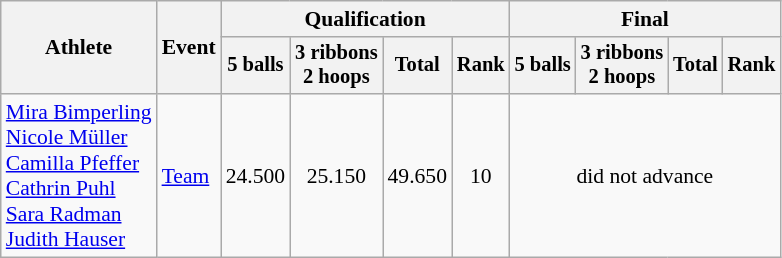<table class="wikitable" style="font-size:90%">
<tr>
<th rowspan="2">Athlete</th>
<th rowspan="2">Event</th>
<th colspan="4">Qualification</th>
<th colspan="4">Final</th>
</tr>
<tr style="font-size:95%">
<th>5 balls</th>
<th>3 ribbons<br>2 hoops</th>
<th>Total</th>
<th>Rank</th>
<th>5 balls</th>
<th>3 ribbons<br>2 hoops</th>
<th>Total</th>
<th>Rank</th>
</tr>
<tr align=center>
<td align=left><a href='#'>Mira Bimperling</a><br><a href='#'>Nicole Müller</a><br><a href='#'>Camilla Pfeffer</a><br><a href='#'>Cathrin Puhl</a><br><a href='#'>Sara Radman</a><br><a href='#'>Judith Hauser</a></td>
<td align=left><a href='#'>Team</a></td>
<td>24.500</td>
<td>25.150</td>
<td>49.650</td>
<td>10</td>
<td colspan=4>did not advance</td>
</tr>
</table>
